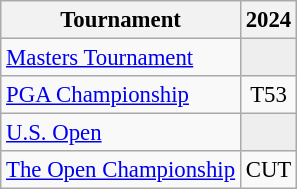<table class="wikitable" style="font-size:95%;text-align:center;">
<tr>
<th>Tournament</th>
<th>2024</th>
</tr>
<tr>
<td align=left><a href='#'>Masters Tournament</a></td>
<td style="background:#eeeeee;"></td>
</tr>
<tr>
<td align=left><a href='#'>PGA Championship</a></td>
<td>T53</td>
</tr>
<tr>
<td align=left><a href='#'>U.S. Open</a></td>
<td style="background:#eeeeee;"></td>
</tr>
<tr>
<td align=left><a href='#'>The Open Championship</a></td>
<td>CUT</td>
</tr>
</table>
